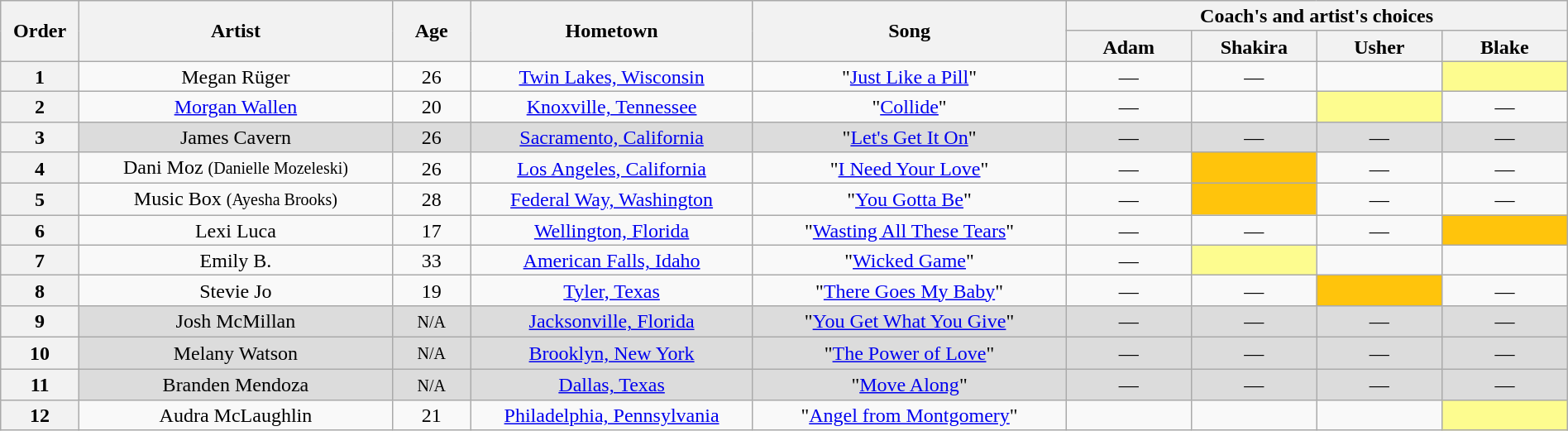<table class="wikitable" style="text-align:center; line-height:17px; width:100%;">
<tr>
<th scope="col" rowspan="2" style="width:05%;">Order</th>
<th scope="col" rowspan="2" style="width:20%;">Artist</th>
<th scope="col" rowspan="2" style="width:05%;">Age</th>
<th scope="col" rowspan="2" style="width:18%;">Hometown</th>
<th scope="col" rowspan="2" style="width:20%;">Song</th>
<th scope="col" colspan="4" style="width:32%;">Coach's and artist's choices</th>
</tr>
<tr>
<th style="width:08%;">Adam</th>
<th style="width:08%;">Shakira</th>
<th style="width:08%;">Usher</th>
<th style="width:08%;">Blake</th>
</tr>
<tr>
<th>1</th>
<td>Megan Rüger</td>
<td>26</td>
<td><a href='#'>Twin Lakes, Wisconsin</a></td>
<td>"<a href='#'>Just Like a Pill</a>"</td>
<td>—</td>
<td>—</td>
<td><strong></strong></td>
<td style="background:#fdfc8f;"><strong></strong></td>
</tr>
<tr>
<th>2</th>
<td><a href='#'>Morgan Wallen</a></td>
<td>20</td>
<td><a href='#'>Knoxville, Tennessee</a></td>
<td>"<a href='#'>Collide</a>"</td>
<td>—</td>
<td><strong></strong></td>
<td style="background:#fdfc8f;"><strong></strong></td>
<td>—</td>
</tr>
<tr>
<th>3</th>
<td style="background:#DCDCDC;">James Cavern</td>
<td style="background:#DCDCDC;">26</td>
<td style="background:#DCDCDC;"><a href='#'>Sacramento, California</a></td>
<td style="background:#DCDCDC;">"<a href='#'>Let's Get It On</a>"</td>
<td style="background:#DCDCDC;">—</td>
<td style="background:#DCDCDC;">—</td>
<td style="background:#DCDCDC;">—</td>
<td style="background:#DCDCDC;">—</td>
</tr>
<tr>
<th>4</th>
<td>Dani Moz <small>(Danielle Mozeleski)</small></td>
<td>26</td>
<td><a href='#'>Los Angeles, California</a></td>
<td>"<a href='#'>I Need Your Love</a>"</td>
<td>—</td>
<td style="background:#FFC40C;"><strong></strong></td>
<td>—</td>
<td>—</td>
</tr>
<tr>
<th>5</th>
<td>Music Box <small>(Ayesha Brooks)</small></td>
<td>28</td>
<td><a href='#'>Federal Way, Washington</a></td>
<td>"<a href='#'>You Gotta Be</a>"</td>
<td>—</td>
<td style="background:#FFC40C;"><strong></strong></td>
<td>—</td>
<td>—</td>
</tr>
<tr>
<th>6</th>
<td>Lexi Luca</td>
<td>17</td>
<td><a href='#'>Wellington, Florida</a></td>
<td>"<a href='#'>Wasting All These Tears</a>"</td>
<td>—</td>
<td>—</td>
<td>—</td>
<td style="background:#FFC40C;"><strong></strong></td>
</tr>
<tr>
<th>7</th>
<td>Emily B.</td>
<td>33</td>
<td><a href='#'>American Falls, Idaho</a></td>
<td>"<a href='#'>Wicked Game</a>"</td>
<td>—</td>
<td style="background:#fdfc8f;"><strong></strong></td>
<td><strong></strong></td>
<td><strong></strong></td>
</tr>
<tr>
<th>8</th>
<td>Stevie Jo</td>
<td>19</td>
<td><a href='#'>Tyler, Texas</a></td>
<td>"<a href='#'>There Goes My Baby</a>"</td>
<td>—</td>
<td>—</td>
<td style="background:#FFC40C;"><strong></strong></td>
<td>—</td>
</tr>
<tr>
<th>9</th>
<td style="background:#DCDCDC;">Josh McMillan</td>
<td style="background:#DCDCDC;"><small>N/A</small></td>
<td style="background:#DCDCDC;"><a href='#'>Jacksonville, Florida</a></td>
<td style="background:#DCDCDC;">"<a href='#'>You Get What You Give</a>"</td>
<td style="background:#DCDCDC;">—</td>
<td style="background:#DCDCDC;">—</td>
<td style="background:#DCDCDC;">—</td>
<td style="background:#DCDCDC;">—</td>
</tr>
<tr>
<th>10</th>
<td style="background:#DCDCDC;">Melany Watson</td>
<td style="background:#DCDCDC;"><small>N/A</small></td>
<td style="background:#DCDCDC;"><a href='#'>Brooklyn, New York</a></td>
<td style="background:#DCDCDC;">"<a href='#'>The Power of Love</a>"</td>
<td style="background:#DCDCDC;">—</td>
<td style="background:#DCDCDC;">—</td>
<td style="background:#DCDCDC;">—</td>
<td style="background:#DCDCDC;">—</td>
</tr>
<tr>
<th>11</th>
<td style="background:#DCDCDC;">Branden Mendoza</td>
<td style="background:#DCDCDC;"><small>N/A</small></td>
<td style="background:#DCDCDC;"><a href='#'>Dallas, Texas</a></td>
<td style="background:#DCDCDC;">"<a href='#'>Move Along</a>"</td>
<td style="background:#DCDCDC;">—</td>
<td style="background:#DCDCDC;">—</td>
<td style="background:#DCDCDC;">—</td>
<td style="background:#DCDCDC;">—</td>
</tr>
<tr>
<th>12</th>
<td>Audra McLaughlin</td>
<td>21</td>
<td><a href='#'>Philadelphia, Pennsylvania</a></td>
<td>"<a href='#'>Angel from Montgomery</a>"</td>
<td><strong></strong></td>
<td><strong></strong></td>
<td><strong></strong></td>
<td style="background:#fdfc8f;"><strong></strong></td>
</tr>
</table>
